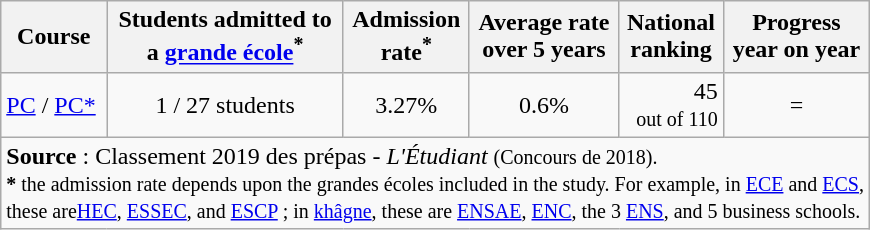<table class="wikitable centre" style="text-align:right">
<tr>
<th>Course</th>
<th>Students admitted to <br>a <a href='#'>grande école</a><sup>*</sup></th>
<th>Admission<br>rate<sup>*</sup></th>
<th>Average rate<br>over 5 years</th>
<th>National<br>ranking</th>
<th>Progress<br>year on year</th>
</tr>
<tr>
<td align=left><a href='#'>PC</a> / <a href='#'>PC*</a></td>
<td align="center">1 / 27 students</td>
<td align="center">3.27%</td>
<td align="center">0.6%</td>
<td align="right">45<br><small>out of 110</small></td>
<td align="center">=</td>
</tr>
<tr>
<td align="left" colspan="6"><strong>Source</strong> :  Classement 2019 des prépas - <em>L'Étudiant</em> <small>(Concours de 2018).<br><strong>*</strong> the admission rate depends upon the grandes écoles included in the study. For example, in <a href='#'>ECE</a> and <a href='#'>ECS</a>,<br> these are<a href='#'>HEC</a>, <a href='#'>ESSEC</a>, and <a href='#'>ESCP</a> ; in <a href='#'>khâgne</a>, these are <a href='#'>ENSAE</a>, <a href='#'>ENC</a>, the 3 <a href='#'>ENS</a>, and 5 business schools.</small></td>
</tr>
</table>
